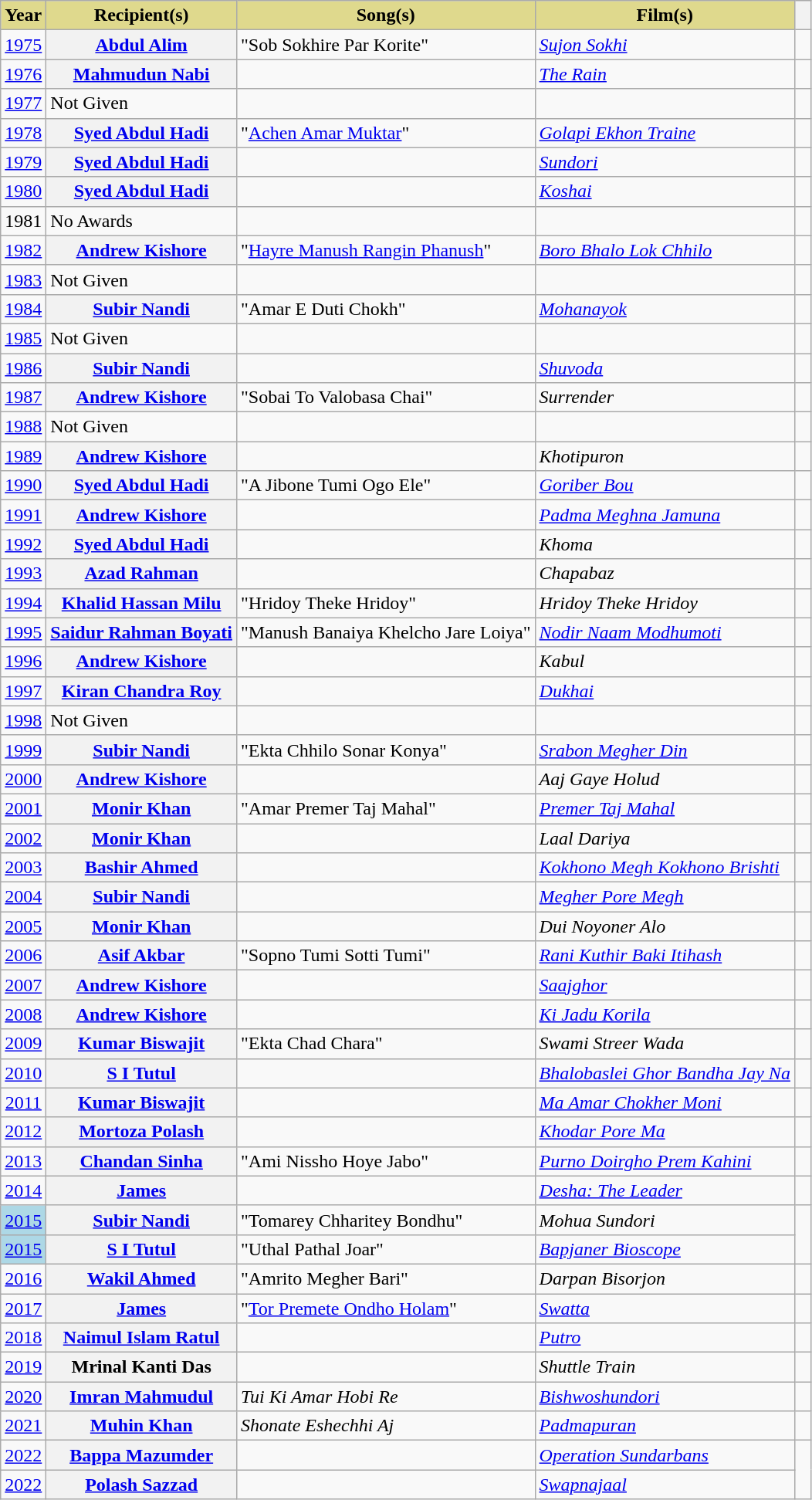<table class="wikitable plainrowheaders sortable">
<tr>
<th style="background:#DFD98D;">Year</th>
<th style="background:#DFD98D;">Recipient(s)</th>
<th style="background:#DFD98D;">Song(s)</th>
<th style="background:#DFD98D;">Film(s)</th>
<th scope="col" style="width:2%;" class="unsortable" style="background:#DFD98D;"></th>
</tr>
<tr>
<td style="text-align:center;"><a href='#'>1975<br></a></td>
<th scope="row"><a href='#'>Abdul Alim</a></th>
<td>"Sob Sokhire Par Korite"</td>
<td><em><a href='#'>Sujon Sokhi</a></em></td>
<td></td>
</tr>
<tr>
<td style="text-align:center;"><a href='#'>1976<br></a></td>
<th scope="row"><a href='#'>Mahmudun Nabi</a></th>
<td></td>
<td><em><a href='#'>The Rain</a></em></td>
<td></td>
</tr>
<tr>
<td style="text-align:center;"><a href='#'>1977<br></a></td>
<td>Not Given</td>
<td></td>
<td></td>
<td></td>
</tr>
<tr>
<td style="text-align:center;"><a href='#'>1978<br></a></td>
<th scope="row"><a href='#'>Syed Abdul Hadi</a></th>
<td>"<a href='#'>Achen Amar Muktar</a>"</td>
<td><em><a href='#'>Golapi Ekhon Traine</a></em> </td>
<td></td>
</tr>
<tr>
<td style="text-align:center;"><a href='#'>1979<br></a></td>
<th scope="row"><a href='#'>Syed Abdul Hadi</a></th>
<td></td>
<td><em><a href='#'>Sundori</a></em></td>
<td></td>
</tr>
<tr>
<td style="text-align:center;"><a href='#'>1980<br></a></td>
<th scope="row"><a href='#'>Syed Abdul Hadi</a></th>
<td></td>
<td><em><a href='#'>Koshai</a></em></td>
<td></td>
</tr>
<tr>
<td style="text-align:center;">1981</td>
<td>No Awards</td>
<td></td>
<td></td>
<td></td>
</tr>
<tr>
<td style="text-align:center;"><a href='#'>1982<br></a></td>
<th scope="row"><a href='#'>Andrew Kishore</a></th>
<td>"<a href='#'>Hayre Manush Rangin Phanush</a>"</td>
<td><em><a href='#'>Boro Bhalo Lok Chhilo</a></em></td>
<td></td>
</tr>
<tr>
<td style="text-align:center;"><a href='#'>1983<br></a></td>
<td>Not Given</td>
<td></td>
<td></td>
<td></td>
</tr>
<tr>
<td style="text-align:center;"><a href='#'>1984<br></a></td>
<th scope="row"><a href='#'>Subir Nandi</a></th>
<td>"Amar E Duti Chokh"</td>
<td><em><a href='#'>Mohanayok</a></em></td>
<td></td>
</tr>
<tr>
<td style="text-align:center;"><a href='#'>1985<br></a></td>
<td>Not Given</td>
<td></td>
<td></td>
<td></td>
</tr>
<tr>
<td style="text-align:center;"><a href='#'>1986<br></a></td>
<th scope="row"><a href='#'>Subir Nandi</a></th>
<td></td>
<td><em><a href='#'>Shuvoda</a></em> </td>
<td></td>
</tr>
<tr>
<td style="text-align:center;"><a href='#'>1987<br></a></td>
<th scope="row"><a href='#'>Andrew Kishore</a></th>
<td>"Sobai To Valobasa Chai"</td>
<td><em>Surrender</em></td>
<td></td>
</tr>
<tr>
<td style="text-align:center;"><a href='#'>1988<br></a></td>
<td>Not Given</td>
<td></td>
<td></td>
<td></td>
</tr>
<tr>
<td style="text-align:center;"><a href='#'>1989<br></a></td>
<th scope="row"><a href='#'>Andrew Kishore</a></th>
<td></td>
<td><em>Khotipuron</em></td>
<td></td>
</tr>
<tr>
<td style="text-align:center;"><a href='#'>1990<br></a></td>
<th scope="row"><a href='#'>Syed Abdul Hadi</a></th>
<td>"A Jibone Tumi Ogo Ele"</td>
<td><em><a href='#'>Goriber Bou</a></em> </td>
<td></td>
</tr>
<tr>
<td style="text-align:center;"><a href='#'>1991<br></a></td>
<th scope="row"><a href='#'>Andrew Kishore</a></th>
<td></td>
<td><em><a href='#'>Padma Meghna Jamuna</a></em> </td>
<td></td>
</tr>
<tr>
<td style="text-align:center;"><a href='#'>1992<br></a></td>
<th scope="row"><a href='#'>Syed Abdul Hadi</a></th>
<td></td>
<td><em>Khoma</em></td>
<td></td>
</tr>
<tr>
<td style="text-align:center;"><a href='#'>1993<br></a></td>
<th scope="row"><a href='#'>Azad Rahman</a></th>
<td></td>
<td><em>Chapabaz</em></td>
<td></td>
</tr>
<tr>
<td style="text-align:center;"><a href='#'>1994<br></a></td>
<th scope="row"><a href='#'>Khalid Hassan Milu</a></th>
<td>"Hridoy Theke Hridoy"</td>
<td><em>Hridoy Theke Hridoy</em></td>
<td></td>
</tr>
<tr>
<td style="text-align:center;"><a href='#'>1995<br></a></td>
<th scope="row"><a href='#'>Saidur Rahman Boyati</a></th>
<td>"Manush Banaiya Khelcho Jare Loiya"</td>
<td><em><a href='#'>Nodir Naam Modhumoti</a></em></td>
<td></td>
</tr>
<tr>
<td style="text-align:center;"><a href='#'>1996<br></a></td>
<th scope="row"><a href='#'>Andrew Kishore</a></th>
<td></td>
<td><em>Kabul</em></td>
<td></td>
</tr>
<tr>
<td style="text-align:center;"><a href='#'>1997<br></a></td>
<th scope="row"><a href='#'>Kiran Chandra Roy</a></th>
<td></td>
<td><em><a href='#'>Dukhai</a></em> </td>
<td></td>
</tr>
<tr>
<td style="text-align:center;"><a href='#'>1998<br></a></td>
<td>Not Given</td>
<td></td>
<td></td>
<td></td>
</tr>
<tr>
<td style="text-align:center;"><a href='#'>1999<br></a></td>
<th scope="row"><a href='#'>Subir Nandi</a></th>
<td>"Ekta Chhilo Sonar Konya"</td>
<td><em><a href='#'>Srabon Megher Din</a></em></td>
<td></td>
</tr>
<tr>
<td style="text-align:center;"><a href='#'>2000<br></a></td>
<th scope="row"><a href='#'>Andrew Kishore</a></th>
<td></td>
<td><em>Aaj Gaye Holud</em></td>
<td></td>
</tr>
<tr>
<td style="text-align:center;"><a href='#'>2001<br></a></td>
<th scope="row"><a href='#'>Monir Khan</a></th>
<td>"Amar Premer Taj Mahal"</td>
<td><em><a href='#'>Premer Taj Mahal</a></em></td>
<td></td>
</tr>
<tr>
<td style="text-align:center;"><a href='#'>2002<br></a></td>
<th scope="row"><a href='#'>Monir Khan</a></th>
<td></td>
<td><em>Laal Dariya</em></td>
<td></td>
</tr>
<tr>
<td style="text-align:center;"><a href='#'>2003<br></a></td>
<th scope="row"><a href='#'>Bashir Ahmed</a></th>
<td></td>
<td><em><a href='#'>Kokhono Megh Kokhono Brishti</a></em></td>
<td></td>
</tr>
<tr>
<td style="text-align:center;"><a href='#'>2004<br></a></td>
<th scope="row"><a href='#'>Subir Nandi</a></th>
<td></td>
<td><em><a href='#'>Megher Pore Megh</a></em></td>
<td></td>
</tr>
<tr>
<td style="text-align:center;"><a href='#'>2005<br></a></td>
<th scope="row"><a href='#'>Monir Khan</a></th>
<td></td>
<td><em>Dui Noyoner Alo</em></td>
<td></td>
</tr>
<tr>
<td style="text-align:center;"><a href='#'>2006<br></a></td>
<th scope="row"><a href='#'>Asif Akbar</a></th>
<td>"Sopno Tumi Sotti Tumi"</td>
<td><em><a href='#'>Rani Kuthir Baki Itihash</a></em></td>
<td></td>
</tr>
<tr>
<td style="text-align:center;"><a href='#'>2007<br></a></td>
<th scope="row"><a href='#'>Andrew Kishore</a></th>
<td></td>
<td><em><a href='#'>Saajghor</a></em></td>
<td></td>
</tr>
<tr>
<td style="text-align:center;"><a href='#'>2008<br></a></td>
<th scope="row"><a href='#'>Andrew Kishore</a></th>
<td></td>
<td><em><a href='#'>Ki Jadu Korila</a></em></td>
<td></td>
</tr>
<tr>
<td style="text-align:center;"><a href='#'>2009<br></a></td>
<th scope="row"><a href='#'>Kumar Biswajit</a></th>
<td>"Ekta Chad Chara"</td>
<td><em>Swami Streer Wada</em></td>
<td></td>
</tr>
<tr>
<td style="text-align:center;"><a href='#'>2010<br></a></td>
<th scope="row"><a href='#'>S I Tutul</a></th>
<td></td>
<td><em><a href='#'>Bhalobaslei Ghor Bandha Jay Na</a></em></td>
<td></td>
</tr>
<tr>
<td style="text-align:center;"><a href='#'>2011<br></a></td>
<th scope="row"><a href='#'>Kumar Biswajit</a></th>
<td></td>
<td><em><a href='#'>Ma Amar Chokher Moni</a></em></td>
<td></td>
</tr>
<tr>
<td style="text-align:center;"><a href='#'>2012<br></a></td>
<th scope="row"><a href='#'>Mortoza Polash</a></th>
<td></td>
<td><em><a href='#'>Khodar Pore Ma</a></em></td>
<td></td>
</tr>
<tr>
<td style="text-align:center;"><a href='#'>2013<br></a></td>
<th scope="row"><a href='#'>Chandan Sinha</a></th>
<td>"Ami Nissho Hoye Jabo"</td>
<td><em><a href='#'>Purno Doirgho Prem Kahini</a></em></td>
<td></td>
</tr>
<tr>
<td style="text-align:center;"><a href='#'>2014<br></a></td>
<th scope="row"><a href='#'>James</a></th>
<td></td>
<td><em><a href='#'>Desha: The Leader</a></em></td>
<td></td>
</tr>
<tr>
<td style="background:#ADD8E6;"><a href='#'>2015<br></a> </td>
<th scope="row"><a href='#'>Subir Nandi</a></th>
<td>"Tomarey Chharitey Bondhu"</td>
<td><em>Mohua Sundori</em></td>
<td rowspan="2"></td>
</tr>
<tr>
<td style="background:#ADD8E6;"><a href='#'>2015<br></a> </td>
<th scope="row"><a href='#'>S I Tutul</a></th>
<td>"Uthal Pathal Joar"</td>
<td><em><a href='#'>Bapjaner Bioscope</a></em> </td>
</tr>
<tr>
<td style="text-align:center;"><a href='#'>2016<br></a></td>
<th scope="row"><a href='#'>Wakil Ahmed</a></th>
<td>"Amrito Megher Bari"</td>
<td><em>Darpan Bisorjon</em></td>
<td></td>
</tr>
<tr>
<td style="text-align:center;"><a href='#'>2017<br></a></td>
<th scope="row"><a href='#'>James</a></th>
<td>"<a href='#'>Tor Premete Ondho Holam</a>"</td>
<td><em><a href='#'>Swatta</a></em></td>
<td></td>
</tr>
<tr>
<td style="text-align:center;"><a href='#'>2018<br></a></td>
<th scope="row"><a href='#'>Naimul Islam Ratul</a></th>
<td></td>
<td><em><a href='#'>Putro</a></em> </td>
<td></td>
</tr>
<tr>
<td style="text-align:center;"><a href='#'>2019<br></a></td>
<th scope="row">Mrinal Kanti Das</th>
<td></td>
<td><em>Shuttle Train</em></td>
<td></td>
</tr>
<tr>
<td style="text-align:center;"><a href='#'>2020<br></a></td>
<th scope="row"><a href='#'>Imran Mahmudul</a></th>
<td><em>Tui Ki Amar Hobi Re</em></td>
<td><em><a href='#'>Bishwoshundori</a></em></td>
<td></td>
</tr>
<tr>
<td style="text-align:center;"><a href='#'>2021<br></a></td>
<th scope="row"><a href='#'>Muhin Khan</a></th>
<td><em>Shonate Eshechhi Aj</em></td>
<td><em><a href='#'>Padmapuran</a></em></td>
<td></td>
</tr>
<tr>
<td style="text-align:center;"><a href='#'>2022<br></a> </td>
<th scope="row"><a href='#'>Bappa Mazumder</a></th>
<td><em> </em></td>
<td><em><a href='#'>Operation Sundarbans</a></em></td>
<td rowspan="2"></td>
</tr>
<tr>
<td style="text-align:center;"><a href='#'>2022<br></a> </td>
<th scope="row"><a href='#'>Polash Sazzad</a></th>
<td><em> </em></td>
<td><em><a href='#'>Swapnajaal</a></em></td>
</tr>
</table>
